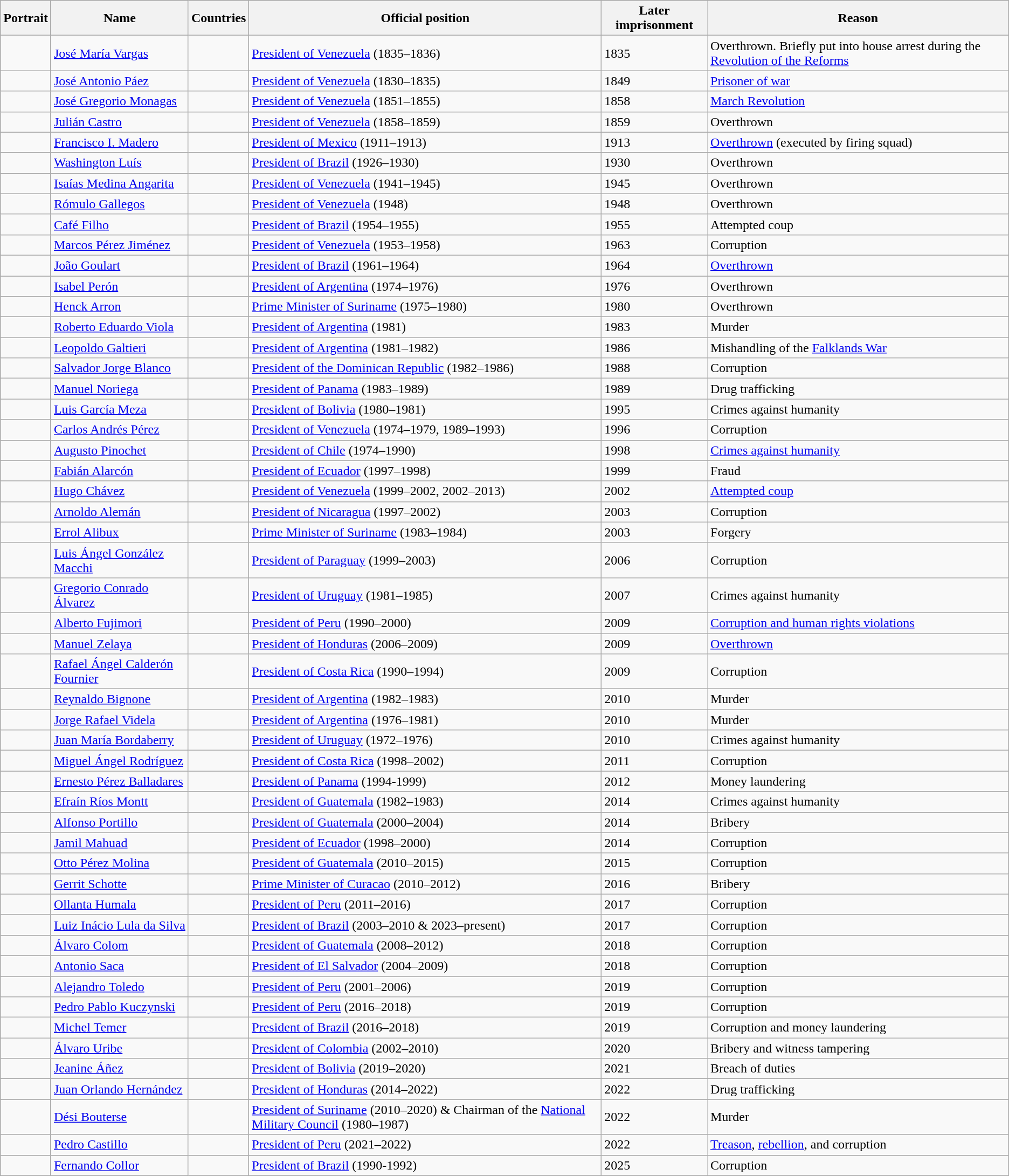<table class="wikitable sortable">
<tr>
<th class=unsortable>Portrait</th>
<th>Name</th>
<th>Countries</th>
<th>Official position</th>
<th>Later imprisonment</th>
<th>Reason</th>
</tr>
<tr>
<td></td>
<td><a href='#'>José María Vargas</a></td>
<td></td>
<td><a href='#'>President of Venezuela</a> (1835–1836)</td>
<td>1835</td>
<td>Overthrown. Briefly put into house arrest during the <a href='#'>Revolution of the Reforms</a></td>
</tr>
<tr>
<td></td>
<td><a href='#'>José Antonio Páez</a></td>
<td></td>
<td><a href='#'>President of Venezuela</a> (1830–1835)</td>
<td>1849</td>
<td><a href='#'>Prisoner of war</a></td>
</tr>
<tr>
<td></td>
<td><a href='#'>José Gregorio Monagas</a></td>
<td></td>
<td><a href='#'>President of Venezuela</a> (1851–1855)</td>
<td>1858</td>
<td><a href='#'>March Revolution</a></td>
</tr>
<tr>
<td></td>
<td><a href='#'>Julián Castro</a></td>
<td></td>
<td><a href='#'>President of Venezuela</a> (1858–1859)</td>
<td>1859</td>
<td>Overthrown</td>
</tr>
<tr>
<td></td>
<td><a href='#'>Francisco I. Madero</a></td>
<td></td>
<td><a href='#'>President of Mexico</a> (1911–1913)</td>
<td>1913</td>
<td><a href='#'>Overthrown</a> (executed by firing squad)</td>
</tr>
<tr>
<td></td>
<td><a href='#'>Washington Luís</a></td>
<td></td>
<td><a href='#'>President of Brazil</a> (1926–1930)</td>
<td>1930</td>
<td>Overthrown</td>
</tr>
<tr>
<td></td>
<td><a href='#'>Isaías Medina Angarita</a></td>
<td></td>
<td><a href='#'>President of Venezuela</a> (1941–1945)</td>
<td>1945</td>
<td>Overthrown</td>
</tr>
<tr>
<td></td>
<td><a href='#'>Rómulo Gallegos</a></td>
<td></td>
<td><a href='#'>President of Venezuela</a> (1948)</td>
<td>1948</td>
<td>Overthrown</td>
</tr>
<tr>
<td></td>
<td><a href='#'>Café Filho</a></td>
<td></td>
<td><a href='#'>President of Brazil</a> (1954–1955)</td>
<td>1955</td>
<td>Attempted coup</td>
</tr>
<tr>
<td></td>
<td><a href='#'>Marcos Pérez Jiménez</a></td>
<td></td>
<td><a href='#'>President of Venezuela</a> (1953–1958)</td>
<td>1963</td>
<td>Corruption</td>
</tr>
<tr>
<td></td>
<td><a href='#'>João Goulart</a></td>
<td></td>
<td><a href='#'>President of Brazil</a> (1961–1964)</td>
<td>1964</td>
<td><a href='#'>Overthrown</a></td>
</tr>
<tr>
<td></td>
<td><a href='#'>Isabel Perón</a></td>
<td></td>
<td><a href='#'>President of Argentina</a> (1974–1976)</td>
<td>1976</td>
<td>Overthrown</td>
</tr>
<tr>
<td></td>
<td><a href='#'>Henck Arron</a></td>
<td></td>
<td><a href='#'>Prime Minister of Suriname</a> (1975–1980)</td>
<td>1980</td>
<td>Overthrown</td>
</tr>
<tr>
<td></td>
<td><a href='#'>Roberto Eduardo Viola</a></td>
<td></td>
<td><a href='#'>President of Argentina</a> (1981)</td>
<td>1983</td>
<td>Murder</td>
</tr>
<tr>
<td></td>
<td><a href='#'>Leopoldo Galtieri</a></td>
<td></td>
<td><a href='#'>President of Argentina</a> (1981–1982)</td>
<td>1986</td>
<td>Mishandling of the <a href='#'>Falklands War</a></td>
</tr>
<tr>
<td></td>
<td><a href='#'>Salvador Jorge Blanco</a></td>
<td></td>
<td><a href='#'>President of the Dominican Republic</a> (1982–1986)</td>
<td>1988</td>
<td>Corruption</td>
</tr>
<tr>
<td></td>
<td><a href='#'>Manuel Noriega</a></td>
<td></td>
<td><a href='#'>President of Panama</a> (1983–1989)</td>
<td>1989</td>
<td>Drug trafficking</td>
</tr>
<tr>
<td></td>
<td><a href='#'>Luis García Meza</a></td>
<td></td>
<td><a href='#'>President of Bolivia</a> (1980–1981)</td>
<td>1995</td>
<td>Crimes against humanity</td>
</tr>
<tr>
<td></td>
<td><a href='#'>Carlos Andrés Pérez</a></td>
<td></td>
<td><a href='#'>President of Venezuela</a> (1974–1979, 1989–1993)</td>
<td>1996</td>
<td>Corruption</td>
</tr>
<tr>
<td></td>
<td><a href='#'>Augusto Pinochet</a></td>
<td></td>
<td><a href='#'>President of Chile</a> (1974–1990)</td>
<td>1998</td>
<td><a href='#'>Crimes against humanity</a></td>
</tr>
<tr>
<td></td>
<td><a href='#'>Fabián Alarcón</a></td>
<td></td>
<td><a href='#'>President of Ecuador</a> (1997–1998)</td>
<td>1999</td>
<td>Fraud</td>
</tr>
<tr>
<td></td>
<td><a href='#'>Hugo Chávez</a></td>
<td></td>
<td><a href='#'>President of Venezuela</a> (1999–2002, 2002–2013)</td>
<td>2002</td>
<td><a href='#'>Attempted coup</a></td>
</tr>
<tr>
<td></td>
<td><a href='#'>Arnoldo Alemán</a></td>
<td></td>
<td><a href='#'>President of Nicaragua</a> (1997–2002)</td>
<td>2003</td>
<td>Corruption</td>
</tr>
<tr>
<td></td>
<td><a href='#'>Errol Alibux</a></td>
<td></td>
<td><a href='#'>Prime Minister of Suriname</a> (1983–1984)</td>
<td>2003</td>
<td>Forgery</td>
</tr>
<tr>
<td></td>
<td><a href='#'>Luis Ángel González Macchi</a></td>
<td></td>
<td><a href='#'>President of Paraguay</a> (1999–2003)</td>
<td>2006</td>
<td>Corruption</td>
</tr>
<tr>
<td></td>
<td><a href='#'>Gregorio Conrado Álvarez</a></td>
<td></td>
<td><a href='#'>President of Uruguay</a> (1981–1985)</td>
<td>2007</td>
<td>Crimes against humanity</td>
</tr>
<tr>
<td></td>
<td><a href='#'>Alberto Fujimori</a></td>
<td></td>
<td><a href='#'>President of Peru</a> (1990–2000)</td>
<td>2009</td>
<td><a href='#'>Corruption and human rights violations</a></td>
</tr>
<tr>
<td></td>
<td><a href='#'>Manuel Zelaya</a></td>
<td></td>
<td><a href='#'>President of Honduras</a> (2006–2009)</td>
<td>2009</td>
<td><a href='#'>Overthrown</a></td>
</tr>
<tr>
<td></td>
<td><a href='#'>Rafael Ángel Calderón Fournier</a></td>
<td></td>
<td><a href='#'>President of Costa Rica</a> (1990–1994)</td>
<td>2009</td>
<td>Corruption</td>
</tr>
<tr>
<td></td>
<td><a href='#'>Reynaldo Bignone</a></td>
<td></td>
<td><a href='#'>President of Argentina</a> (1982–1983)</td>
<td>2010</td>
<td>Murder</td>
</tr>
<tr>
<td></td>
<td><a href='#'>Jorge Rafael Videla</a></td>
<td></td>
<td><a href='#'>President of Argentina</a> (1976–1981)</td>
<td>2010</td>
<td>Murder</td>
</tr>
<tr>
<td></td>
<td><a href='#'>Juan María Bordaberry</a></td>
<td></td>
<td><a href='#'>President of Uruguay</a> (1972–1976)</td>
<td>2010</td>
<td>Crimes against humanity</td>
</tr>
<tr>
<td></td>
<td><a href='#'>Miguel Ángel Rodríguez</a></td>
<td></td>
<td><a href='#'>President of Costa Rica</a> (1998–2002)</td>
<td>2011</td>
<td>Corruption</td>
</tr>
<tr>
<td></td>
<td><a href='#'>Ernesto Pérez Balladares</a></td>
<td></td>
<td><a href='#'>President of Panama</a> (1994-1999)</td>
<td>2012</td>
<td>Money laundering</td>
</tr>
<tr>
<td></td>
<td><a href='#'>Efraín Ríos Montt</a></td>
<td></td>
<td><a href='#'>President of Guatemala</a> (1982–1983)</td>
<td>2014</td>
<td>Crimes against humanity</td>
</tr>
<tr>
<td></td>
<td><a href='#'>Alfonso Portillo</a></td>
<td></td>
<td><a href='#'>President of Guatemala</a> (2000–2004)</td>
<td>2014</td>
<td>Bribery</td>
</tr>
<tr>
<td></td>
<td><a href='#'>Jamil Mahuad</a></td>
<td></td>
<td><a href='#'>President of Ecuador</a> (1998–2000)</td>
<td>2014</td>
<td>Corruption</td>
</tr>
<tr>
<td></td>
<td><a href='#'>Otto Pérez Molina</a></td>
<td></td>
<td><a href='#'>President of Guatemala</a> (2010–2015)</td>
<td>2015</td>
<td>Corruption</td>
</tr>
<tr>
<td></td>
<td><a href='#'>Gerrit Schotte</a></td>
<td></td>
<td><a href='#'>Prime Minister of Curacao</a> (2010–2012)</td>
<td>2016</td>
<td>Bribery</td>
</tr>
<tr>
<td></td>
<td><a href='#'>Ollanta Humala</a></td>
<td></td>
<td><a href='#'>President of Peru</a> (2011–2016)</td>
<td>2017</td>
<td>Corruption</td>
</tr>
<tr>
<td></td>
<td><a href='#'>Luiz Inácio Lula da Silva</a></td>
<td></td>
<td><a href='#'>President of Brazil</a> (2003–2010 & 2023–present)</td>
<td>2017</td>
<td>Corruption</td>
</tr>
<tr>
<td></td>
<td><a href='#'>Álvaro Colom</a></td>
<td></td>
<td><a href='#'>President of Guatemala</a> (2008–2012)</td>
<td>2018</td>
<td>Corruption</td>
</tr>
<tr>
<td></td>
<td><a href='#'>Antonio Saca</a></td>
<td></td>
<td><a href='#'>President of El Salvador</a> (2004–2009)</td>
<td>2018</td>
<td>Corruption</td>
</tr>
<tr>
<td></td>
<td><a href='#'>Alejandro Toledo</a></td>
<td></td>
<td><a href='#'>President of Peru</a> (2001–2006)</td>
<td>2019</td>
<td>Corruption</td>
</tr>
<tr>
<td></td>
<td><a href='#'>Pedro Pablo Kuczynski</a></td>
<td></td>
<td><a href='#'>President of Peru</a> (2016–2018)</td>
<td>2019</td>
<td>Corruption</td>
</tr>
<tr>
<td></td>
<td><a href='#'>Michel Temer</a></td>
<td></td>
<td><a href='#'>President of Brazil</a> (2016–2018)</td>
<td>2019</td>
<td>Corruption and money laundering</td>
</tr>
<tr>
<td></td>
<td><a href='#'>Álvaro Uribe</a></td>
<td></td>
<td><a href='#'>President of Colombia</a> (2002–2010)</td>
<td>2020</td>
<td>Bribery and witness tampering</td>
</tr>
<tr>
<td></td>
<td><a href='#'>Jeanine Áñez</a></td>
<td></td>
<td><a href='#'>President of Bolivia</a> (2019–2020)</td>
<td>2021</td>
<td>Breach of duties</td>
</tr>
<tr>
<td></td>
<td><a href='#'>Juan Orlando Hernández</a></td>
<td></td>
<td><a href='#'>President of Honduras</a> (2014–2022)</td>
<td>2022</td>
<td>Drug trafficking</td>
</tr>
<tr>
<td></td>
<td><a href='#'>Dési Bouterse</a></td>
<td></td>
<td><a href='#'>President of Suriname</a> (2010–2020) & Chairman of the <a href='#'>National Military Council</a> (1980–1987)</td>
<td>2022</td>
<td>Murder</td>
</tr>
<tr>
<td></td>
<td><a href='#'>Pedro Castillo</a></td>
<td></td>
<td><a href='#'>President of Peru</a> (2021–2022)</td>
<td>2022</td>
<td><a href='#'>Treason</a>, <a href='#'>rebellion</a>, and corruption</td>
</tr>
<tr>
<td></td>
<td><a href='#'>Fernando Collor</a></td>
<td></td>
<td><a href='#'>President of Brazil</a> (1990-1992)</td>
<td>2025</td>
<td>Corruption</td>
</tr>
</table>
